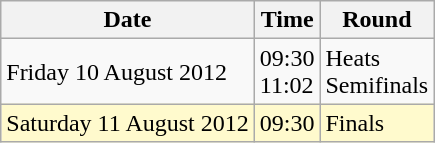<table class="wikitable">
<tr>
<th>Date</th>
<th>Time</th>
<th>Round</th>
</tr>
<tr>
<td>Friday 10 August 2012</td>
<td>09:30<br>11:02</td>
<td>Heats<br>Semifinals</td>
</tr>
<tr>
<td style=background:lemonchiffon>Saturday 11 August 2012</td>
<td style=background:lemonchiffon>09:30</td>
<td style=background:lemonchiffon>Finals</td>
</tr>
</table>
